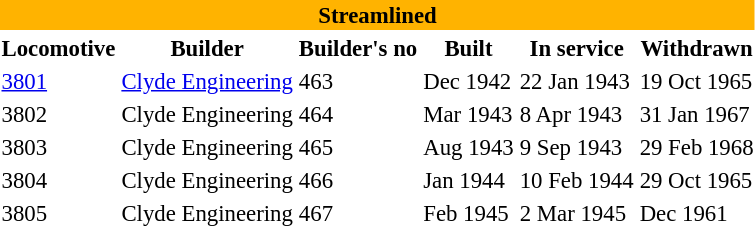<table class="toccolours" style="font-size:95%;">
<tr>
<th colspan="9" bgcolor="#FFB300">Streamlined</th>
</tr>
<tr>
<th>Locomotive</th>
<th>Builder</th>
<th>Builder's no</th>
<th>Built</th>
<th>In service</th>
<th>Withdrawn</th>
</tr>
<tr -style="background:#E5E5FF">
<td><a href='#'>3801</a></td>
<td><a href='#'>Clyde Engineering</a></td>
<td>463</td>
<td>Dec 1942</td>
<td>22 Jan 1943</td>
<td>19 Oct 1965</td>
</tr>
<tr>
<td>3802</td>
<td>Clyde Engineering</td>
<td>464</td>
<td>Mar 1943</td>
<td>8 Apr 1943</td>
<td>31 Jan 1967</td>
</tr>
<tr -style="background:#E5E5FF">
<td>3803</td>
<td>Clyde Engineering</td>
<td>465</td>
<td>Aug 1943</td>
<td>9 Sep 1943</td>
<td>29 Feb 1968</td>
</tr>
<tr>
<td>3804</td>
<td>Clyde Engineering</td>
<td>466</td>
<td>Jan 1944</td>
<td>10 Feb 1944</td>
<td>29 Oct 1965</td>
</tr>
<tr -style="background:#E5E5FF">
<td>3805</td>
<td>Clyde Engineering</td>
<td>467</td>
<td>Feb 1945</td>
<td>2 Mar 1945</td>
<td>Dec 1961</td>
</tr>
<tr>
</tr>
</table>
